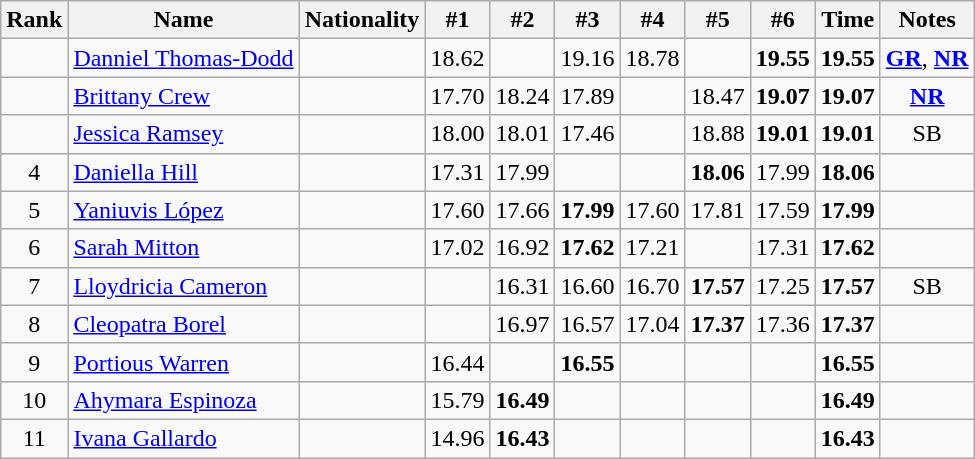<table class="wikitable sortable" style="text-align:center">
<tr>
<th>Rank</th>
<th>Name</th>
<th>Nationality</th>
<th>#1</th>
<th>#2</th>
<th>#3</th>
<th>#4</th>
<th>#5</th>
<th>#6</th>
<th>Time</th>
<th>Notes</th>
</tr>
<tr>
<td></td>
<td align=left><a href='#'>Danniel Thomas-Dodd</a></td>
<td align=left></td>
<td>18.62</td>
<td></td>
<td>19.16</td>
<td>18.78</td>
<td></td>
<td><strong>19.55</strong></td>
<td><strong>19.55</strong></td>
<td><strong><a href='#'>GR</a></strong>, <strong><a href='#'>NR</a></strong></td>
</tr>
<tr>
<td></td>
<td align=left><a href='#'>Brittany Crew</a></td>
<td align=left></td>
<td>17.70</td>
<td>18.24</td>
<td>17.89</td>
<td></td>
<td>18.47</td>
<td><strong>19.07</strong></td>
<td><strong>19.07</strong></td>
<td><strong><a href='#'>NR</a></strong></td>
</tr>
<tr>
<td></td>
<td align=left><a href='#'>Jessica Ramsey</a></td>
<td align=left></td>
<td>18.00</td>
<td>18.01</td>
<td>17.46</td>
<td></td>
<td>18.88</td>
<td><strong>19.01</strong></td>
<td><strong>19.01</strong></td>
<td>SB</td>
</tr>
<tr>
<td>4</td>
<td align=left><a href='#'>Daniella Hill</a></td>
<td align=left></td>
<td>17.31</td>
<td>17.99</td>
<td></td>
<td></td>
<td><strong>18.06</strong></td>
<td>17.99</td>
<td><strong>18.06 </strong></td>
<td></td>
</tr>
<tr>
<td>5</td>
<td align=left><a href='#'>Yaniuvis López</a></td>
<td align=left></td>
<td>17.60</td>
<td>17.66</td>
<td><strong>17.99</strong></td>
<td>17.60</td>
<td>17.81</td>
<td>17.59</td>
<td><strong>17.99</strong></td>
<td></td>
</tr>
<tr>
<td>6</td>
<td align=left><a href='#'>Sarah Mitton</a></td>
<td align=left></td>
<td>17.02</td>
<td>16.92</td>
<td><strong>17.62</strong></td>
<td>17.21</td>
<td></td>
<td>17.31</td>
<td><strong>17.62</strong></td>
<td></td>
</tr>
<tr>
<td>7</td>
<td align=left><a href='#'>Lloydricia Cameron</a></td>
<td align=left></td>
<td></td>
<td>16.31</td>
<td>16.60</td>
<td>16.70</td>
<td><strong>17.57</strong></td>
<td>17.25</td>
<td><strong>17.57</strong></td>
<td>SB</td>
</tr>
<tr>
<td>8</td>
<td align=left><a href='#'>Cleopatra Borel</a></td>
<td align=left></td>
<td></td>
<td>16.97</td>
<td>16.57</td>
<td>17.04</td>
<td><strong>17.37</strong></td>
<td>17.36</td>
<td><strong>17.37</strong></td>
<td></td>
</tr>
<tr>
<td>9</td>
<td align=left><a href='#'>Portious Warren</a></td>
<td align=left></td>
<td>16.44</td>
<td></td>
<td><strong>16.55</strong></td>
<td></td>
<td></td>
<td></td>
<td><strong>16.55</strong></td>
<td></td>
</tr>
<tr>
<td>10</td>
<td align=left><a href='#'>Ahymara Espinoza</a></td>
<td align=left></td>
<td>15.79</td>
<td><strong>16.49</strong></td>
<td></td>
<td></td>
<td></td>
<td></td>
<td><strong>16.49</strong></td>
<td></td>
</tr>
<tr>
<td>11</td>
<td align=left><a href='#'>Ivana Gallardo</a></td>
<td align=left></td>
<td>14.96</td>
<td><strong>16.43</strong></td>
<td></td>
<td></td>
<td></td>
<td></td>
<td><strong>16.43</strong></td>
<td></td>
</tr>
</table>
